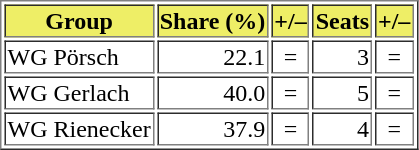<table border="1">
<tr style="background:#eeee66">
<th align="center">Group</th>
<th>Share (%)</th>
<th>+/–</th>
<th>Seats</th>
<th>+/–</th>
</tr>
<tr>
<td class="bgcolor5">WG Pörsch</td>
<td align="right">22.1</td>
<td align="center">=</td>
<td align="right">3</td>
<td align="center">=</td>
</tr>
<tr>
<td class="bgcolor5">WG Gerlach</td>
<td align="right">40.0</td>
<td align="center">=</td>
<td align="right">5</td>
<td align="center">=</td>
</tr>
<tr>
<td class="bgcolor5">WG Rienecker</td>
<td align="right">37.9</td>
<td align="center">=</td>
<td align="right">4</td>
<td align="center">=</td>
</tr>
</table>
